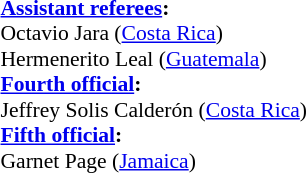<table width=50% style="font-size: 90%">
<tr>
<td><br><strong><a href='#'>Assistant referees</a>:</strong>
<br> Octavio Jara (<a href='#'>Costa Rica</a>)
<br> Hermenerito Leal (<a href='#'>Guatemala</a>)
<br> <strong><a href='#'>Fourth official</a>:</strong>
<br> Jeffrey Solis Calderón (<a href='#'>Costa Rica</a>)
<br> <strong><a href='#'>Fifth official</a>:</strong>
<br> Garnet Page (<a href='#'>Jamaica</a>)</td>
</tr>
</table>
